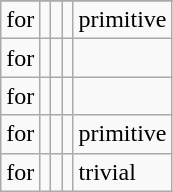<table class="wikitable">
<tr>
</tr>
<tr>
<td>for </td>
<td></td>
<td></td>
<td></td>
<td>primitive</td>
</tr>
<tr>
<td>for </td>
<td></td>
<td></td>
<td></td>
<td></td>
</tr>
<tr>
<td>for </td>
<td></td>
<td></td>
<td></td>
<td></td>
</tr>
<tr>
<td>for </td>
<td></td>
<td></td>
<td></td>
<td>primitive</td>
</tr>
<tr>
<td>for </td>
<td></td>
<td></td>
<td></td>
<td>trivial</td>
</tr>
</table>
